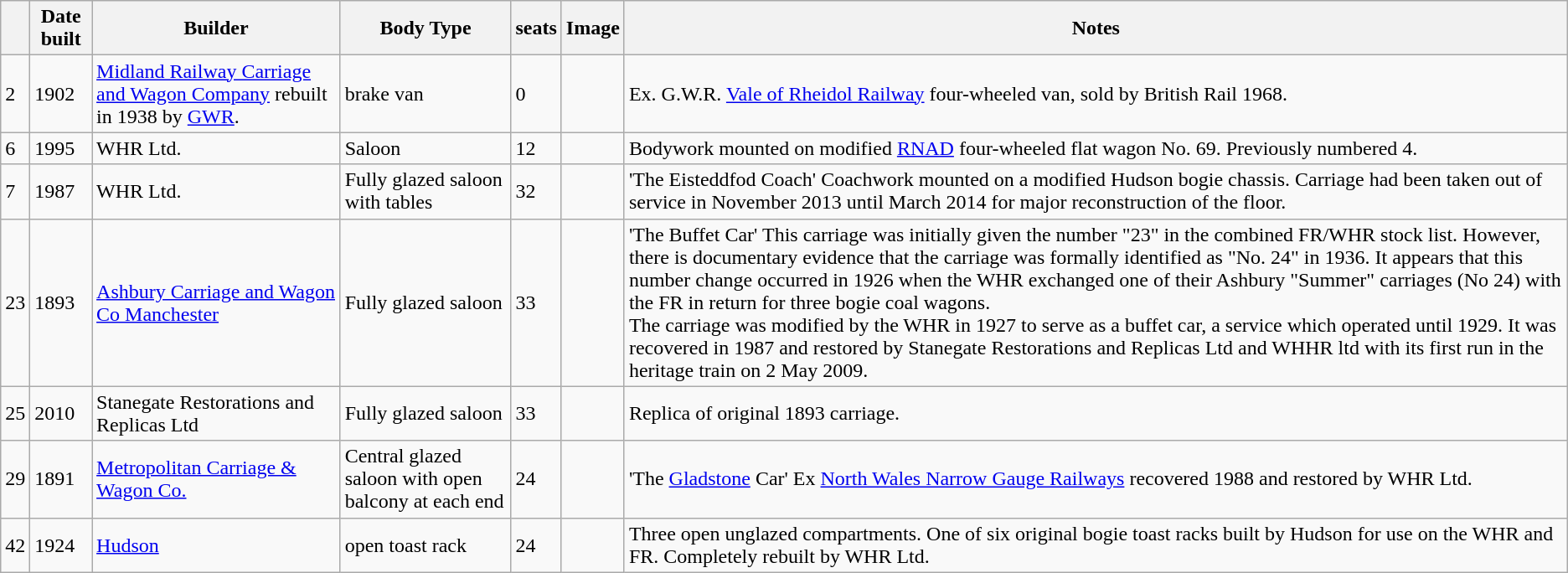<table class="wikitable">
<tr>
<th></th>
<th>Date built</th>
<th>Builder</th>
<th>Body Type</th>
<th>seats</th>
<th>Image</th>
<th>Notes</th>
</tr>
<tr>
<td>2</td>
<td>1902</td>
<td><a href='#'>Midland Railway Carriage and Wagon Company</a> rebuilt in 1938 by <a href='#'>GWR</a>.</td>
<td>brake van</td>
<td>0</td>
<td></td>
<td>Ex. G.W.R. <a href='#'>Vale of Rheidol Railway</a> four-wheeled van, sold by British Rail 1968.</td>
</tr>
<tr>
<td>6</td>
<td>1995</td>
<td>WHR Ltd.</td>
<td>Saloon</td>
<td>12</td>
<td></td>
<td>Bodywork mounted on modified <a href='#'>RNAD</a> four-wheeled flat wagon No. 69. Previously numbered 4.</td>
</tr>
<tr>
<td>7</td>
<td>1987</td>
<td>WHR Ltd.</td>
<td>Fully glazed saloon with tables</td>
<td>32</td>
<td></td>
<td>'The Eisteddfod Coach' Coachwork mounted on a modified Hudson bogie chassis. Carriage had been taken out of service in November 2013 until March 2014 for major reconstruction of the floor.</td>
</tr>
<tr>
<td>23</td>
<td>1893</td>
<td><a href='#'>Ashbury Carriage and Wagon Co Manchester</a></td>
<td>Fully glazed saloon</td>
<td>33</td>
<td></td>
<td>'The Buffet Car' This carriage was initially given the number "23" in the combined FR/WHR stock list.  However, there is documentary evidence that the carriage was formally identified as "No. 24" in 1936.  It appears that this number change occurred in 1926 when the WHR exchanged one of their Ashbury "Summer" carriages (No 24) with the FR in return for three bogie coal wagons.<br>The carriage was modified by the WHR in 1927 to serve as a buffet car, a service which operated until 1929.  It was recovered in 1987 and restored by Stanegate Restorations and Replicas Ltd and WHHR ltd with its first run in the heritage train on 2 May 2009.</td>
</tr>
<tr>
<td>25</td>
<td>2010</td>
<td>Stanegate Restorations and Replicas Ltd</td>
<td>Fully glazed saloon</td>
<td>33</td>
<td></td>
<td>Replica of original 1893 carriage.</td>
</tr>
<tr>
<td>29</td>
<td>1891</td>
<td><a href='#'>Metropolitan Carriage & Wagon Co.</a></td>
<td>Central glazed saloon with open balcony at each end</td>
<td>24</td>
<td></td>
<td>'The <a href='#'>Gladstone</a> Car' Ex <a href='#'>North Wales Narrow Gauge Railways</a> recovered 1988 and restored by WHR Ltd.</td>
</tr>
<tr>
<td>42</td>
<td>1924</td>
<td><a href='#'>Hudson</a></td>
<td>open toast rack</td>
<td>24</td>
<td></td>
<td>Three open unglazed compartments. One of six original bogie toast racks built by Hudson for use on the WHR and FR. Completely rebuilt by WHR Ltd.</td>
</tr>
</table>
